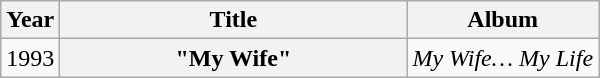<table class="wikitable plainrowheaders" style=text-align:center;>
<tr>
<th scope="col">Year</th>
<th scope="col" style="width:14em;">Title</th>
<th scope="col">Album</th>
</tr>
<tr>
<td>1993</td>
<th scope="row">"My Wife"</th>
<td align="left"><em>My Wife… My Life</em></td>
</tr>
</table>
